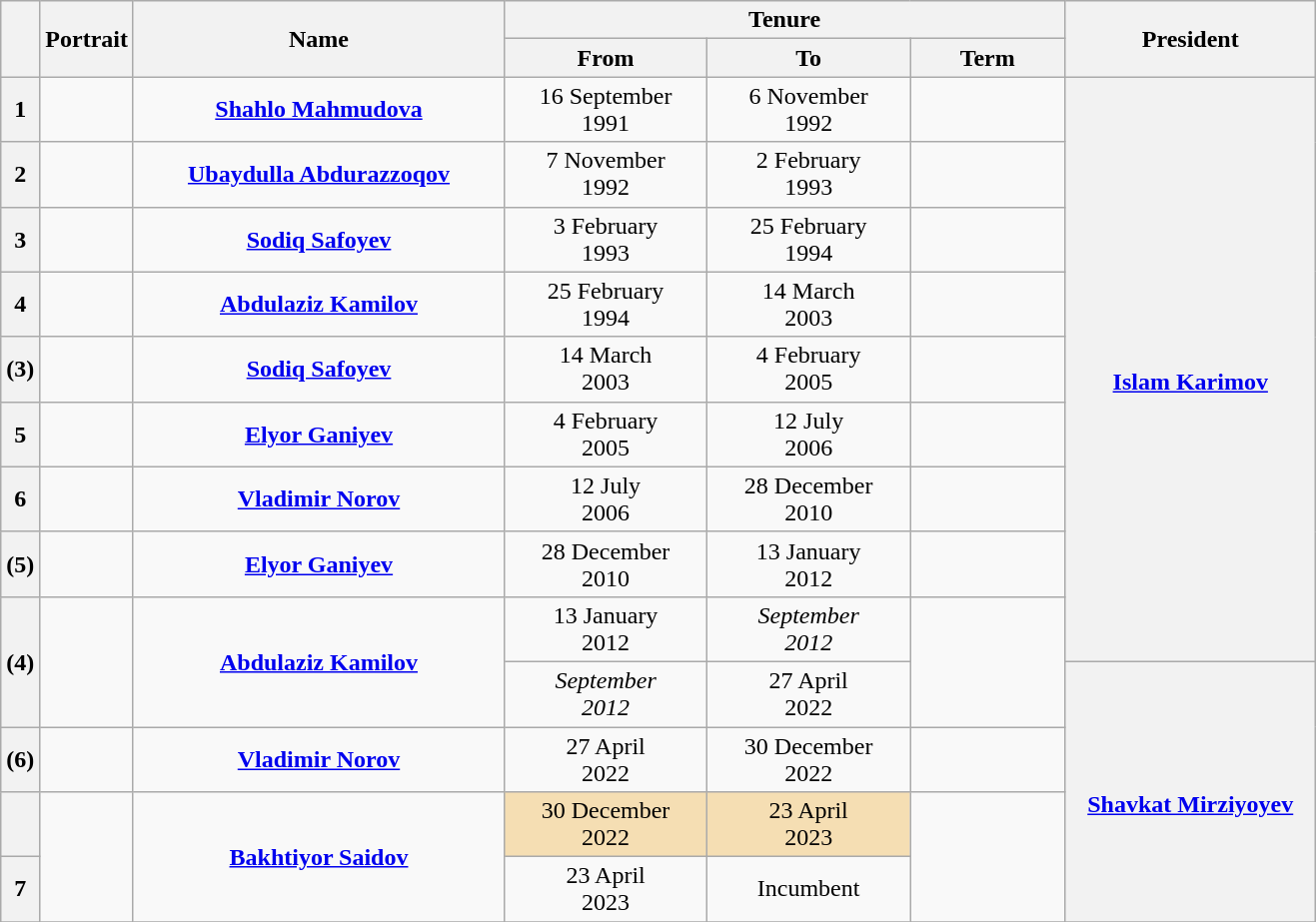<table class="wikitable" style="text-align:center">
<tr>
<th rowspan="2"></th>
<th rowspan="2">Portrait</th>
<th rowspan="2" style="width:15em">Name<br></th>
<th colspan="3">Tenure</th>
<th rowspan="2" style="width:10em">President</th>
</tr>
<tr>
<th style="width:8em">From</th>
<th style="width:8em">To</th>
<th style="width:6em">Term</th>
</tr>
<tr>
<th>1</th>
<td></td>
<td><strong><a href='#'>Shahlo Mahmudova</a></strong></td>
<td>16 September<br>1991</td>
<td>6 November<br>1992</td>
<td><strong></strong></td>
<th rowspan="9"><br><a href='#'>Islam Karimov</a><br></th>
</tr>
<tr>
<th>2</th>
<td></td>
<td><strong><a href='#'>Ubaydulla Abdurazzoqov</a></strong><br></td>
<td>7 November<br>1992</td>
<td>2 February<br>1993</td>
<td><strong></strong></td>
</tr>
<tr>
<th>3</th>
<td></td>
<td><strong><a href='#'>Sodiq Safoyev</a></strong><br></td>
<td>3 February<br>1993</td>
<td>25 February<br>1994</td>
<td><strong></strong></td>
</tr>
<tr>
<th>4</th>
<td></td>
<td><strong><a href='#'>Abdulaziz Kamilov</a></strong><br></td>
<td>25 February<br>1994</td>
<td>14 March<br>2003</td>
<td><strong></strong></td>
</tr>
<tr>
<th>(3)</th>
<td></td>
<td><strong><a href='#'>Sodiq Safoyev</a></strong><br></td>
<td>14 March<br>2003</td>
<td>4 February<br>2005</td>
<td><strong></strong></td>
</tr>
<tr>
<th>5</th>
<td></td>
<td><strong><a href='#'>Elyor Ganiyev</a></strong><br></td>
<td>4 February<br>2005</td>
<td>12 July<br>2006</td>
<td><strong></strong></td>
</tr>
<tr>
<th>6</th>
<td></td>
<td><strong><a href='#'>Vladimir Norov</a></strong><br></td>
<td>12 July<br>2006</td>
<td>28 December<br>2010</td>
<td><strong></strong></td>
</tr>
<tr>
<th>(5)</th>
<td></td>
<td><strong><a href='#'>Elyor Ganiyev</a></strong><br></td>
<td>28 December<br>2010</td>
<td>13 January<br>2012</td>
<td><strong></strong></td>
</tr>
<tr>
<th rowspan="2">(4)</th>
<td rowspan="2"></td>
<td rowspan="2"><strong><a href='#'>Abdulaziz Kamilov</a></strong><br></td>
<td>13 January<br>2012</td>
<td><em>September<br>2012</em></td>
<td rowspan="2"><strong></strong></td>
</tr>
<tr>
<td><em>September<br>2012</em></td>
<td>27 April<br>2022</td>
<th rowspan="4"><br><a href='#'>Shavkat Mirziyoyev</a><br></th>
</tr>
<tr>
<th>(6)</th>
<td></td>
<td><strong><a href='#'>Vladimir Norov</a></strong><br></td>
<td>27 April<br>2022</td>
<td>30 December<br>2022</td>
<td><strong></strong></td>
</tr>
<tr>
<th></th>
<td rowspan="2"></td>
<td rowspan="2"><strong><a href='#'>Bakhtiyor Saidov</a></strong><br></td>
<td bgcolor="wheat">30 December<br>2022</td>
<td bgcolor="wheat">23 April<br>2023</td>
<td rowspan="2"><strong></strong></td>
</tr>
<tr>
<th>7</th>
<td>23 April<br>2023</td>
<td>Incumbent</td>
</tr>
<tr>
</tr>
</table>
